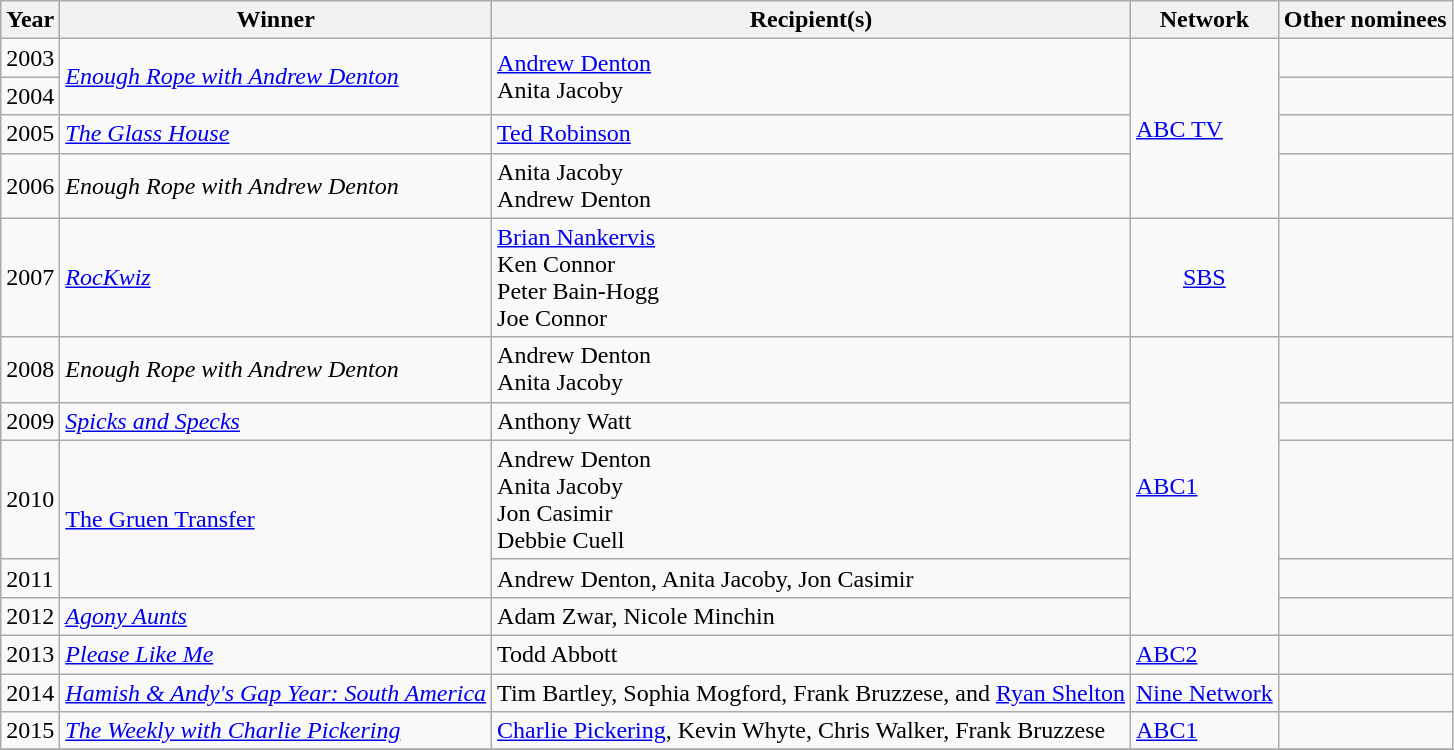<table class="wikitable">
<tr>
<th>Year</th>
<th>Winner</th>
<th>Recipient(s)</th>
<th>Network</th>
<th>Other nominees</th>
</tr>
<tr>
<td>2003</td>
<td rowspan="2"><em><a href='#'>Enough Rope with Andrew Denton</a></em></td>
<td rowspan="2"><a href='#'>Andrew Denton</a> <br>Anita Jacoby</td>
<td rowspan="4"><a href='#'>ABC TV</a></td>
<td></td>
</tr>
<tr>
<td>2004</td>
<td></td>
</tr>
<tr>
<td>2005</td>
<td><em><a href='#'>The Glass House</a></em></td>
<td><a href='#'>Ted Robinson</a></td>
<td></td>
</tr>
<tr>
<td>2006</td>
<td><em>Enough Rope with Andrew Denton</em></td>
<td>Anita Jacoby <br>Andrew Denton</td>
<td></td>
</tr>
<tr>
<td>2007</td>
<td><em><a href='#'>RocKwiz</a></em></td>
<td><a href='#'>Brian Nankervis</a> <br>Ken Connor <br>Peter Bain-Hogg <br>Joe Connor</td>
<td align="center"><a href='#'>SBS</a></td>
<td></td>
</tr>
<tr>
<td>2008</td>
<td><em>Enough Rope with Andrew Denton</em></td>
<td>Andrew Denton <br>Anita Jacoby</td>
<td rowspan="5"><a href='#'>ABC1</a></td>
<td></td>
</tr>
<tr>
<td>2009</td>
<td><em><a href='#'>Spicks and Specks</a></em></td>
<td>Anthony Watt</td>
<td></td>
</tr>
<tr>
<td>2010</td>
<td rowspan="2"><a href='#'>The Gruen Transfer</a></td>
<td>Andrew Denton <br>Anita Jacoby <br>Jon Casimir <br>Debbie Cuell</td>
<td></td>
</tr>
<tr>
<td>2011</td>
<td>Andrew Denton, Anita Jacoby, Jon Casimir</td>
<td></td>
</tr>
<tr>
<td>2012</td>
<td><em><a href='#'>Agony Aunts</a></em></td>
<td>Adam Zwar, Nicole Minchin</td>
<td></td>
</tr>
<tr>
<td>2013</td>
<td><em><a href='#'>Please Like Me</a></em></td>
<td>Todd Abbott</td>
<td><a href='#'>ABC2</a></td>
<td></td>
</tr>
<tr>
<td>2014</td>
<td><em><a href='#'>Hamish & Andy's Gap Year: South America</a></em></td>
<td>Tim Bartley, Sophia Mogford, Frank Bruzzese, and <a href='#'>Ryan Shelton</a></td>
<td><a href='#'>Nine Network</a></td>
<td></td>
</tr>
<tr>
<td>2015</td>
<td><em><a href='#'>The Weekly with Charlie Pickering</a></em></td>
<td><a href='#'>Charlie Pickering</a>, Kevin Whyte, Chris Walker, Frank Bruzzese</td>
<td><a href='#'>ABC1</a></td>
<td></td>
</tr>
<tr>
</tr>
</table>
